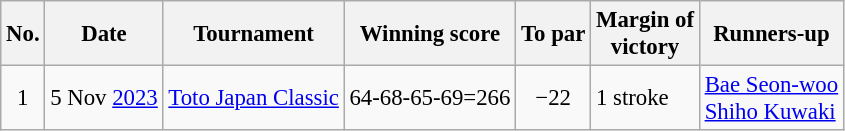<table class="wikitable" style="font-size:95%;">
<tr>
<th>No.</th>
<th>Date</th>
<th>Tournament</th>
<th>Winning score</th>
<th>To par</th>
<th>Margin of<br>victory</th>
<th>Runners-up</th>
</tr>
<tr>
<td align=center>1</td>
<td align=right>5 Nov <a href='#'>2023</a></td>
<td><a href='#'>Toto Japan Classic</a></td>
<td align=right>64-68-65-69=266</td>
<td align=center>−22</td>
<td>1 stroke</td>
<td> <a href='#'>Bae Seon-woo</a><br> <a href='#'>Shiho Kuwaki</a></td>
</tr>
</table>
